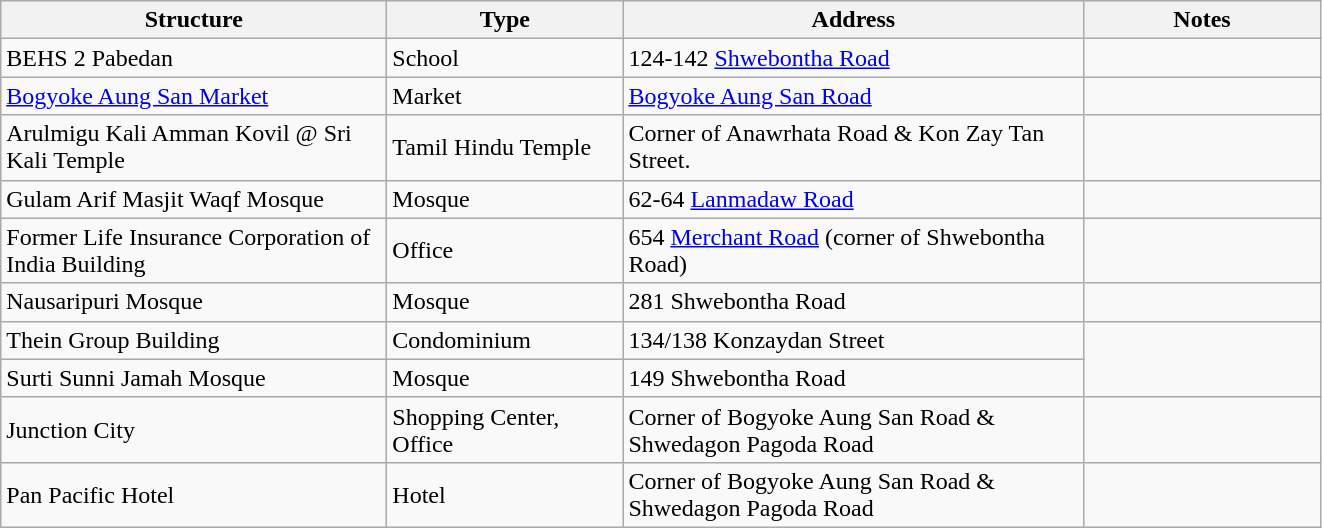<table class="wikitable" border="1">
<tr>
<th width="250">Structure</th>
<th width="150">Type</th>
<th width="300">Address</th>
<th width="150">Notes</th>
</tr>
<tr>
<td>BEHS 2 Pabedan</td>
<td>School</td>
<td>124-142 <a href='#'>Shwebontha Road</a></td>
<td></td>
</tr>
<tr>
<td><a href='#'>Bogyoke Aung San Market</a></td>
<td>Market</td>
<td><a href='#'>Bogyoke Aung San Road</a></td>
<td></td>
</tr>
<tr>
<td>Arulmigu Kali Amman Kovil @ Sri Kali Temple</td>
<td>Tamil Hindu Temple</td>
<td>Corner of Anawrhata Road & Kon Zay Tan Street.</td>
<td></td>
</tr>
<tr>
<td>Gulam Arif Masjit Waqf Mosque</td>
<td>Mosque</td>
<td>62-64 <a href='#'>Lanmadaw Road</a></td>
<td></td>
</tr>
<tr>
<td>Former Life Insurance Corporation of India Building</td>
<td>Office</td>
<td>654 <a href='#'>Merchant Road</a> (corner of  Shwebontha Road)</td>
<td></td>
</tr>
<tr>
<td>Nausaripuri Mosque</td>
<td>Mosque</td>
<td>281 Shwebontha Road</td>
<td></td>
</tr>
<tr>
<td>Thein Group Building</td>
<td>Condominium</td>
<td>134/138 Konzaydan Street</td>
</tr>
<tr>
<td>Surti Sunni Jamah Mosque</td>
<td>Mosque</td>
<td>149 Shwebontha Road</td>
</tr>
<tr>
<td>Junction City</td>
<td>Shopping Center, Office</td>
<td>Corner of Bogyoke Aung San Road & Shwedagon Pagoda Road</td>
<td></td>
</tr>
<tr>
<td>Pan Pacific Hotel</td>
<td>Hotel</td>
<td>Corner of Bogyoke Aung San Road & Shwedagon Pagoda Road</td>
<td></td>
</tr>
</table>
